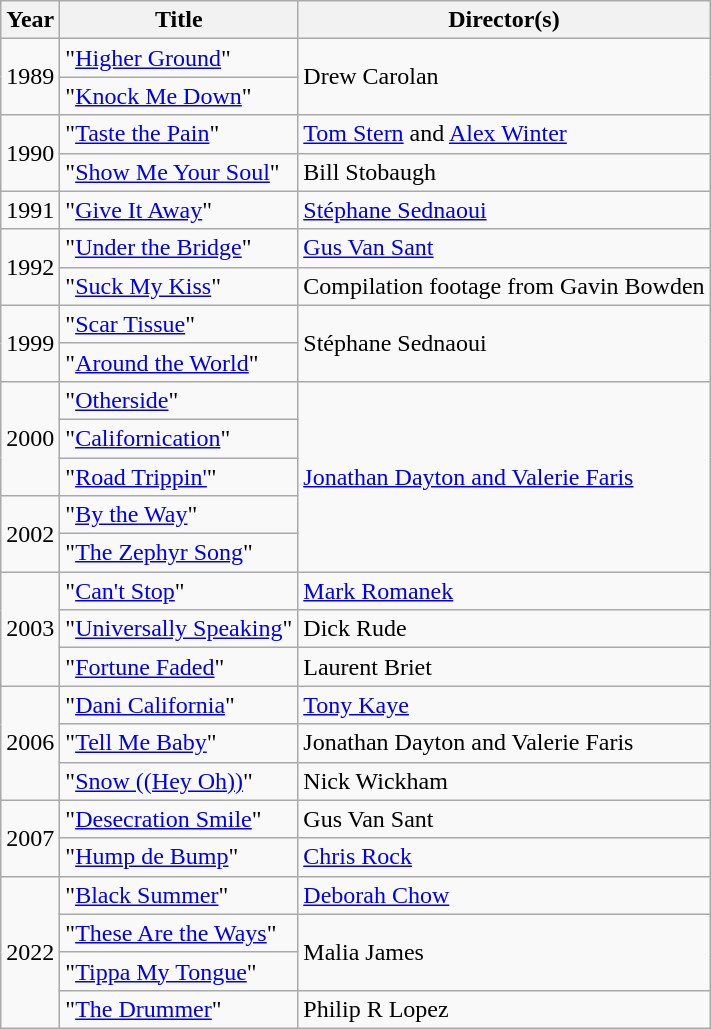<table class="wikitable">
<tr>
<th>Year</th>
<th>Title</th>
<th>Director(s)</th>
</tr>
<tr>
<td rowspan="2">1989</td>
<td>"<a href='#'>Higher Ground</a>"</td>
<td rowspan="2">Drew Carolan</td>
</tr>
<tr>
<td>"<a href='#'>Knock Me Down</a>"</td>
</tr>
<tr>
<td rowspan="2">1990</td>
<td>"<a href='#'>Taste the Pain</a>"</td>
<td><a href='#'>Tom Stern</a> and <a href='#'>Alex Winter</a></td>
</tr>
<tr>
<td>"<a href='#'>Show Me Your Soul</a>"</td>
<td>Bill Stobaugh</td>
</tr>
<tr>
<td rowspan="1">1991</td>
<td>"<a href='#'>Give It Away</a>"</td>
<td><a href='#'>Stéphane Sednaoui</a></td>
</tr>
<tr>
<td rowspan="2">1992</td>
<td>"<a href='#'>Under the Bridge</a>"</td>
<td><a href='#'>Gus Van Sant</a></td>
</tr>
<tr>
<td>"<a href='#'>Suck My Kiss</a>"</td>
<td>Compilation footage from Gavin Bowden</td>
</tr>
<tr>
<td rowspan="2">1999</td>
<td>"<a href='#'>Scar Tissue</a>"</td>
<td rowspan="2">Stéphane Sednaoui</td>
</tr>
<tr>
<td>"<a href='#'>Around the World</a>"</td>
</tr>
<tr>
<td rowspan="3">2000</td>
<td>"<a href='#'>Otherside</a>"</td>
<td rowspan="5"><a href='#'>Jonathan Dayton and Valerie Faris</a></td>
</tr>
<tr>
<td>"<a href='#'>Californication</a>"</td>
</tr>
<tr>
<td>"<a href='#'>Road Trippin'</a>"</td>
</tr>
<tr>
<td rowspan="2">2002</td>
<td>"<a href='#'>By the Way</a>"</td>
</tr>
<tr>
<td>"<a href='#'>The Zephyr Song</a>"</td>
</tr>
<tr>
<td rowspan="3">2003</td>
<td>"<a href='#'>Can't Stop</a>"</td>
<td><a href='#'>Mark Romanek</a></td>
</tr>
<tr>
<td>"<a href='#'>Universally Speaking</a>"</td>
<td>Dick Rude</td>
</tr>
<tr>
<td>"<a href='#'>Fortune Faded</a>"</td>
<td>Laurent Briet</td>
</tr>
<tr>
<td rowspan="3">2006</td>
<td>"<a href='#'>Dani California</a>"</td>
<td><a href='#'>Tony Kaye</a></td>
</tr>
<tr>
<td>"<a href='#'>Tell Me Baby</a>"</td>
<td>Jonathan Dayton and Valerie Faris</td>
</tr>
<tr>
<td>"<a href='#'>Snow ((Hey Oh))</a>"</td>
<td>Nick Wickham</td>
</tr>
<tr>
<td rowspan="2">2007</td>
<td>"<a href='#'>Desecration Smile</a>"</td>
<td>Gus Van Sant</td>
</tr>
<tr>
<td>"<a href='#'>Hump de Bump</a>"</td>
<td><a href='#'>Chris Rock</a></td>
</tr>
<tr>
<td rowspan="4">2022</td>
<td>"<a href='#'>Black Summer</a>"</td>
<td><a href='#'>Deborah Chow</a></td>
</tr>
<tr>
<td>"<a href='#'>These Are the Ways</a>"</td>
<td rowspan="2">Malia James</td>
</tr>
<tr>
<td>"<a href='#'>Tippa My Tongue</a>"</td>
</tr>
<tr>
<td>"<a href='#'>The Drummer</a>"</td>
<td>Philip R Lopez</td>
</tr>
</table>
